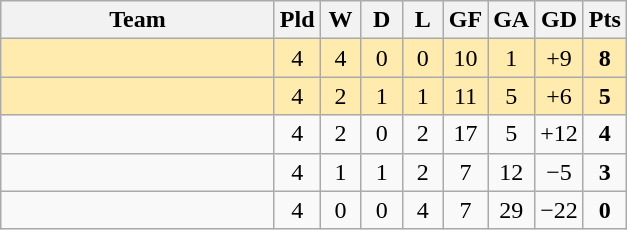<table class="wikitable" style="text-align:center;">
<tr>
<th width=175>Team</th>
<th style="width:20px;" abbr="Played">Pld</th>
<th style="width:20px;" abbr="Won">W</th>
<th style="width:20px;" abbr="Drawn">D</th>
<th style="width:20px;" abbr="Lost">L</th>
<th style="width:20px;" abbr="Goals for">GF</th>
<th style="width:20px;" abbr="Goals against">GA</th>
<th style="width:20px;" abbr="Goal difference">GD</th>
<th style="width:20px;" abbr="Points">Pts</th>
</tr>
<tr bgcolor="#ffebad">
<td align=left></td>
<td>4</td>
<td>4</td>
<td>0</td>
<td>0</td>
<td>10</td>
<td>1</td>
<td>+9</td>
<td><strong>8</strong></td>
</tr>
<tr bgcolor="#ffebad">
<td align=left></td>
<td>4</td>
<td>2</td>
<td>1</td>
<td>1</td>
<td>11</td>
<td>5</td>
<td>+6</td>
<td><strong>5</strong></td>
</tr>
<tr>
<td align=left></td>
<td>4</td>
<td>2</td>
<td>0</td>
<td>2</td>
<td>17</td>
<td>5</td>
<td>+12</td>
<td><strong>4</strong></td>
</tr>
<tr>
<td align=left></td>
<td>4</td>
<td>1</td>
<td>1</td>
<td>2</td>
<td>7</td>
<td>12</td>
<td>−5</td>
<td><strong>3</strong></td>
</tr>
<tr>
<td align=left></td>
<td>4</td>
<td>0</td>
<td>0</td>
<td>4</td>
<td>7</td>
<td>29</td>
<td>−22</td>
<td><strong>0</strong></td>
</tr>
</table>
